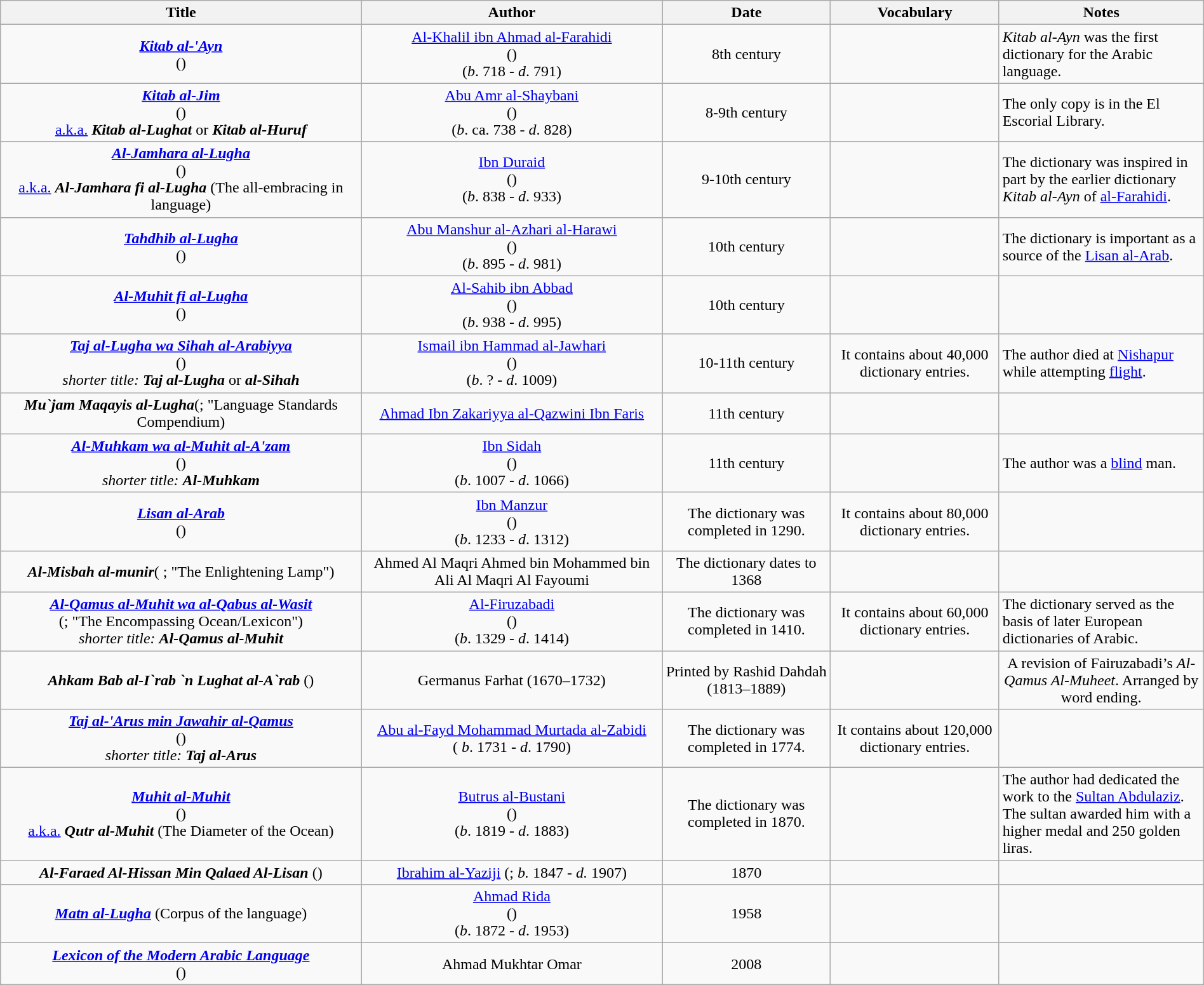<table class="wikitable" border="1" style="width:100%; text-align:center;">
<tr>
<th width="30%">Title</th>
<th width="25%">Author</th>
<th width="14%">Date</th>
<th width="14%">Vocabulary</th>
<th width="27%">Notes</th>
</tr>
<tr>
<td><strong><em><a href='#'>Kitab al-'Ayn</a></em></strong><br>()</td>
<td><a href='#'>Al-Khalil ibn Ahmad al-Farahidi</a><br>()<br>(<em>b</em>. 718 - <em>d</em>. 791)</td>
<td>8th century</td>
<td></td>
<td align="left"><em>Kitab al-Ayn</em> was the first dictionary for the Arabic language.</td>
</tr>
<tr>
<td><strong><em><a href='#'>Kitab al-Jim</a></em></strong><br>()<br><a href='#'>a.k.a.</a> <strong><em>Kitab al-Lughat</em></strong> or <strong><em>Kitab al-Huruf</em></strong></td>
<td><a href='#'>Abu Amr al-Shaybani</a><br>()<br>(<em>b</em>. ca. 738 - <em>d</em>. 828)</td>
<td>8-9th century</td>
<td></td>
<td align="left">The only copy is in the El Escorial Library.</td>
</tr>
<tr>
<td><strong><em><a href='#'>Al-Jamhara al-Lugha</a></em></strong><br>()<br><a href='#'>a.k.a.</a> <strong><em>Al-Jamhara fi al-Lugha</em></strong> (The all-embracing in language)</td>
<td><a href='#'>Ibn Duraid</a><br>()<br>(<em>b</em>. 838 - <em>d</em>. 933)</td>
<td>9-10th century</td>
<td></td>
<td align="left">The dictionary was inspired in part by the earlier dictionary <em>Kitab al-Ayn</em> of <a href='#'>al-Farahidi</a>.</td>
</tr>
<tr>
<td><strong><em><a href='#'>Tahdhib al-Lugha</a></em></strong><br>()</td>
<td><a href='#'>Abu Manshur al-Azhari al-Harawi</a><br>()<br>(<em>b</em>. 895 - <em>d</em>. 981)</td>
<td>10th century</td>
<td></td>
<td align="left">The dictionary is important as a source of the <a href='#'>Lisan al-Arab</a>.</td>
</tr>
<tr>
<td><strong><em><a href='#'>Al-Muhit fi al-Lugha</a></em></strong><br>()</td>
<td><a href='#'>Al-Sahib ibn Abbad</a><br>()<br>(<em>b</em>. 938 - <em>d</em>. 995)</td>
<td>10th century</td>
<td></td>
<td align="left"></td>
</tr>
<tr>
<td><strong><em><a href='#'>Taj al-Lugha wa Sihah al-Arabiyya</a></em></strong><br>()<br><em>shorter title:</em> <strong><em>Taj al-Lugha</em></strong> or <strong><em>al-Sihah</em></strong></td>
<td><a href='#'>Ismail ibn Hammad al-Jawhari</a><br>()<br>(<em>b</em>. ? - <em>d</em>. 1009)</td>
<td>10-11th century</td>
<td>It contains about 40,000 dictionary entries.</td>
<td align="left">The author died at <a href='#'>Nishapur</a> while attempting <a href='#'>flight</a>.</td>
</tr>
<tr>
<td><strong><em>Mu`jam Maqayis al-Lugha</em></strong>(; "Language Standards Compendium)</td>
<td><a href='#'>Ahmad Ibn Zakariyya al-Qazwini Ibn Faris</a></td>
<td>11th century</td>
<td></td>
<td></td>
</tr>
<tr>
<td><strong><em><a href='#'>Al-Muhkam wa al-Muhit al-A'zam</a></em></strong><br>()<br><em>shorter title:</em> <strong><em>Al-Muhkam</em></strong></td>
<td><a href='#'>Ibn Sidah</a><br>()<br>(<em>b</em>. 1007 - <em>d</em>. 1066)</td>
<td>11th century</td>
<td></td>
<td align="left">The author was a <a href='#'>blind</a> man.</td>
</tr>
<tr>
<td><strong><em><a href='#'>Lisan al-Arab</a></em></strong><br>()</td>
<td><a href='#'>Ibn Manzur</a><br>()<br>(<em>b</em>. 1233 - <em>d</em>. 1312)</td>
<td>The dictionary was completed in 1290.</td>
<td>It contains about 80,000 dictionary entries.</td>
<td align="left"></td>
</tr>
<tr>
<td><strong><em>Al-Misbah al-munir</em></strong>( ; "The Enlightening Lamp")</td>
<td>Ahmed Al Maqri Ahmed bin Mohammed bin Ali Al Maqri Al Fayoumi</td>
<td>The dictionary dates to 1368</td>
<td></td>
<td></td>
</tr>
<tr>
<td><strong><em><a href='#'>Al-Qamus al-Muhit wa al-Qabus al-Wasit</a></em></strong> <br>(; "The Encompassing Ocean/Lexicon")<br><em>shorter title:</em> <strong><em>Al-Qamus al-Muhit</em></strong></td>
<td><a href='#'>Al-Firuzabadi</a><br>()<br>(<em>b</em>. 1329 - <em>d</em>. 1414)</td>
<td>The dictionary was completed in 1410.</td>
<td>It contains about 60,000 dictionary entries.</td>
<td align="left">The dictionary served as the basis of later European dictionaries of Arabic.</td>
</tr>
<tr>
<td><strong><em>Ahkam Bab al-I`rab `n Lughat al-A`rab</em></strong> ()</td>
<td>Germanus Farhat (1670–1732)</td>
<td>Printed by Rashid Dahdah (1813–1889)</td>
<td></td>
<td>A revision of Fairuzabadi’s <em>Al-Qamus Al-Muheet</em>. Arranged by word ending.</td>
</tr>
<tr>
<td><strong><em><a href='#'>Taj al-'Arus min Jawahir al-Qamus</a></em></strong><br>()<br><em>shorter title:</em> <strong><em>Taj al-Arus</em></strong></td>
<td><a href='#'>Abu al-Fayd Mohammad Murtada al-Zabidi</a><br>( <em>b</em>. 1731 - <em>d</em>. 1790)</td>
<td>The dictionary was completed in 1774.</td>
<td>It contains about 120,000 dictionary entries.</td>
<td align="left"></td>
</tr>
<tr>
<td><strong><em><a href='#'>Muhit al-Muhit</a></em></strong><br>()<br><a href='#'>a.k.a.</a> <strong><em>Qutr al-Muhit</em></strong> (The Diameter of the Ocean)</td>
<td><a href='#'>Butrus al-Bustani</a><br>()<br>(<em>b</em>. 1819 - <em>d</em>. 1883)</td>
<td>The dictionary was completed in 1870.</td>
<td></td>
<td align="left">The author had dedicated the work to the <a href='#'>Sultan Abdulaziz</a>. The sultan awarded him with a higher medal and 250 golden liras.</td>
</tr>
<tr>
<td><strong><em>Al-Faraed Al-Hissan Min Qalaed Al-Lisan</em></strong> ()</td>
<td><a href='#'>Ibrahim al-Yaziji</a> (; <em>b.</em> 1847 - <em>d.</em> 1907)</td>
<td>1870</td>
<td></td>
<td></td>
</tr>
<tr>
<td><strong><em><a href='#'>Matn al-Lugha</a></em></strong> (Corpus of the language)</td>
<td><a href='#'>Ahmad Rida</a> <br>()<br>(<em>b</em>. 1872 - <em>d</em>. 1953)</td>
<td>1958</td>
<td></td>
<td></td>
</tr>
<tr>
<td><strong><em><a href='#'>Lexicon of the Modern Arabic Language</a></em></strong><br>()</td>
<td>Ahmad Mukhtar Omar</td>
<td>2008</td>
<td></td>
<td></td>
</tr>
</table>
